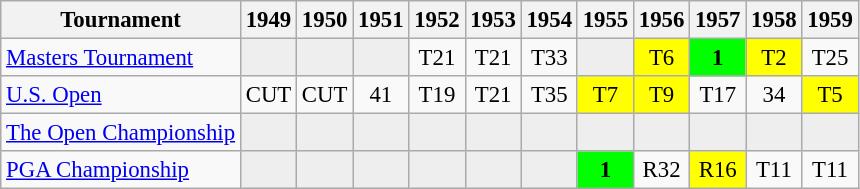<table class="wikitable" style="font-size:95%;text-align:center;">
<tr>
<th>Tournament</th>
<th>1949</th>
<th>1950</th>
<th>1951</th>
<th>1952</th>
<th>1953</th>
<th>1954</th>
<th>1955</th>
<th>1956</th>
<th>1957</th>
<th>1958</th>
<th>1959</th>
</tr>
<tr>
<td align=left><a href='#'>Masters Tournament</a></td>
<td style="background:#eee;"></td>
<td style="background:#eee;"></td>
<td style="background:#eee;"></td>
<td>T21</td>
<td>T21</td>
<td>T33</td>
<td style="background:#eee;"></td>
<td style="background:yellow;">T6</td>
<td style="background:lime;"><strong>1</strong></td>
<td style="background:yellow;">T2</td>
<td>T25</td>
</tr>
<tr>
<td align=left><a href='#'>U.S. Open</a></td>
<td>CUT</td>
<td>CUT</td>
<td>41</td>
<td>T19</td>
<td>T21</td>
<td>T35</td>
<td style="background:yellow;">T7</td>
<td style="background:yellow;">T9</td>
<td>T17</td>
<td>34</td>
<td style="background:yellow;">T5</td>
</tr>
<tr>
<td align=left><a href='#'>The Open Championship</a></td>
<td style="background:#eee;"></td>
<td style="background:#eee;"></td>
<td style="background:#eee;"></td>
<td style="background:#eee;"></td>
<td style="background:#eee;"></td>
<td style="background:#eee;"></td>
<td style="background:#eee;"></td>
<td style="background:#eee;"></td>
<td style="background:#eee;"></td>
<td style="background:#eee;"></td>
<td style="background:#eee;"></td>
</tr>
<tr>
<td align=left><a href='#'>PGA Championship</a></td>
<td style="background:#eee;"></td>
<td style="background:#eee;"></td>
<td style="background:#eee;"></td>
<td style="background:#eee;"></td>
<td style="background:#eee;"></td>
<td style="background:#eee;"></td>
<td style="background:lime;"><strong>1</strong></td>
<td>R32</td>
<td style="background:yellow;">R16</td>
<td>T11</td>
<td>T11</td>
</tr>
</table>
